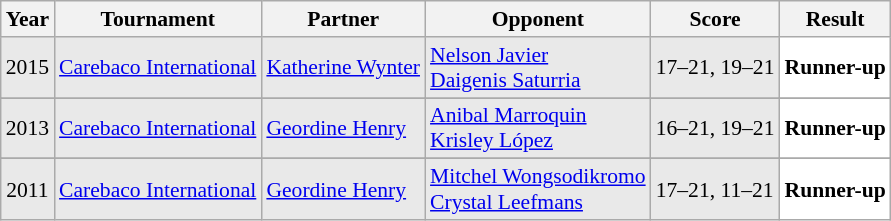<table class="sortable wikitable" style="font-size: 90%;">
<tr>
<th>Year</th>
<th>Tournament</th>
<th>Partner</th>
<th>Opponent</th>
<th>Score</th>
<th>Result</th>
</tr>
<tr style="background:#E9E9E9">
<td align="center">2015</td>
<td align="left"><a href='#'>Carebaco International</a></td>
<td align="left"> <a href='#'>Katherine Wynter</a></td>
<td align="left"> <a href='#'>Nelson Javier</a> <br>  <a href='#'>Daigenis Saturria</a></td>
<td align="left">17–21, 19–21</td>
<td style="text-align:left; background:white"> <strong>Runner-up</strong></td>
</tr>
<tr>
</tr>
<tr style="background:#E9E9E9">
<td align="center">2013</td>
<td align="left"><a href='#'>Carebaco International</a></td>
<td align="left"> <a href='#'>Geordine Henry</a></td>
<td align="left"> <a href='#'>Anibal Marroquin</a> <br>  <a href='#'>Krisley López</a></td>
<td align="left">16–21, 19–21</td>
<td style="text-align:left; background:white"> <strong>Runner-up</strong></td>
</tr>
<tr>
</tr>
<tr style="background:#E9E9E9">
<td align="center">2011</td>
<td align="left"><a href='#'>Carebaco International</a></td>
<td align="left"> <a href='#'>Geordine Henry</a></td>
<td align="left"> <a href='#'>Mitchel Wongsodikromo</a> <br>  <a href='#'>Crystal Leefmans</a></td>
<td align="left">17–21, 11–21</td>
<td style="text-align:left; background:white"> <strong>Runner-up</strong></td>
</tr>
</table>
